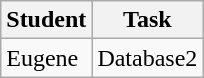<table class="wikitable">
<tr>
<th>Student</th>
<th>Task</th>
</tr>
<tr>
<td>Eugene</td>
<td>Database2</td>
</tr>
</table>
